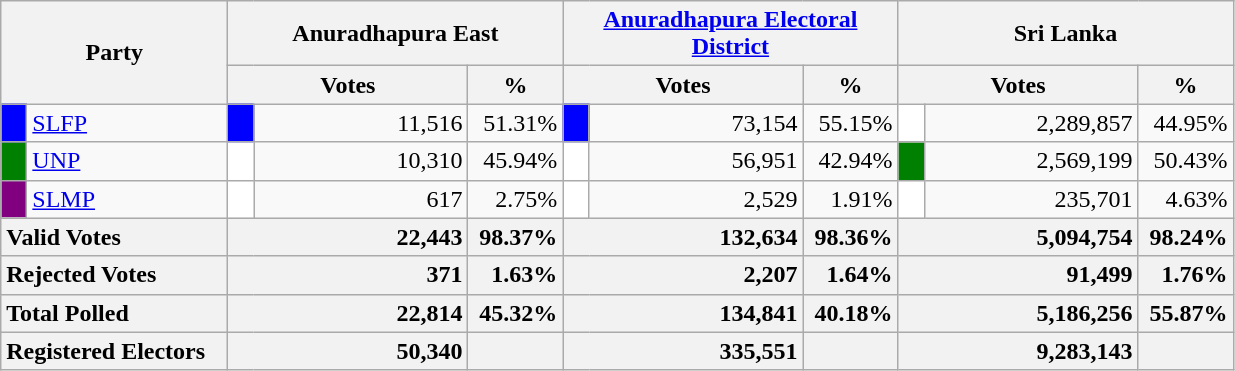<table class="wikitable">
<tr>
<th colspan="2" width="144px"rowspan="2">Party</th>
<th colspan="3" width="216px">Anuradhapura East</th>
<th colspan="3" width="216px"><a href='#'>Anuradhapura Electoral District</a></th>
<th colspan="3" width="216px">Sri Lanka</th>
</tr>
<tr>
<th colspan="2" width="144px">Votes</th>
<th>%</th>
<th colspan="2" width="144px">Votes</th>
<th>%</th>
<th colspan="2" width="144px">Votes</th>
<th>%</th>
</tr>
<tr>
<td style="background-color:blue;" width="10px"></td>
<td style="text-align:left;"><a href='#'>SLFP</a></td>
<td style="background-color:blue;" width="10px"></td>
<td style="text-align:right;">11,516</td>
<td style="text-align:right;">51.31%</td>
<td style="background-color:blue;" width="10px"></td>
<td style="text-align:right;">73,154</td>
<td style="text-align:right;">55.15%</td>
<td style="background-color:white;" width="10px"></td>
<td style="text-align:right;">2,289,857</td>
<td style="text-align:right;">44.95%</td>
</tr>
<tr>
<td style="background-color:green;" width="10px"></td>
<td style="text-align:left;"><a href='#'>UNP</a></td>
<td style="background-color:white;" width="10px"></td>
<td style="text-align:right;">10,310</td>
<td style="text-align:right;">45.94%</td>
<td style="background-color:white;" width="10px"></td>
<td style="text-align:right;">56,951</td>
<td style="text-align:right;">42.94%</td>
<td style="background-color:green;" width="10px"></td>
<td style="text-align:right;">2,569,199</td>
<td style="text-align:right;">50.43%</td>
</tr>
<tr>
<td style="background-color:purple;" width="10px"></td>
<td style="text-align:left;"><a href='#'>SLMP</a></td>
<td style="background-color:white;" width="10px"></td>
<td style="text-align:right;">617</td>
<td style="text-align:right;">2.75%</td>
<td style="background-color:white;" width="10px"></td>
<td style="text-align:right;">2,529</td>
<td style="text-align:right;">1.91%</td>
<td style="background-color:white;" width="10px"></td>
<td style="text-align:right;">235,701</td>
<td style="text-align:right;">4.63%</td>
</tr>
<tr>
<th colspan="2" width="144px"style="text-align:left;">Valid Votes</th>
<th style="text-align:right;"colspan="2" width="144px">22,443</th>
<th style="text-align:right;">98.37%</th>
<th style="text-align:right;"colspan="2" width="144px">132,634</th>
<th style="text-align:right;">98.36%</th>
<th style="text-align:right;"colspan="2" width="144px">5,094,754</th>
<th style="text-align:right;">98.24%</th>
</tr>
<tr>
<th colspan="2" width="144px"style="text-align:left;">Rejected Votes</th>
<th style="text-align:right;"colspan="2" width="144px">371</th>
<th style="text-align:right;">1.63%</th>
<th style="text-align:right;"colspan="2" width="144px">2,207</th>
<th style="text-align:right;">1.64%</th>
<th style="text-align:right;"colspan="2" width="144px">91,499</th>
<th style="text-align:right;">1.76%</th>
</tr>
<tr>
<th colspan="2" width="144px"style="text-align:left;">Total Polled</th>
<th style="text-align:right;"colspan="2" width="144px">22,814</th>
<th style="text-align:right;">45.32%</th>
<th style="text-align:right;"colspan="2" width="144px">134,841</th>
<th style="text-align:right;">40.18%</th>
<th style="text-align:right;"colspan="2" width="144px">5,186,256</th>
<th style="text-align:right;">55.87%</th>
</tr>
<tr>
<th colspan="2" width="144px"style="text-align:left;">Registered Electors</th>
<th style="text-align:right;"colspan="2" width="144px">50,340</th>
<th></th>
<th style="text-align:right;"colspan="2" width="144px">335,551</th>
<th></th>
<th style="text-align:right;"colspan="2" width="144px">9,283,143</th>
<th></th>
</tr>
</table>
